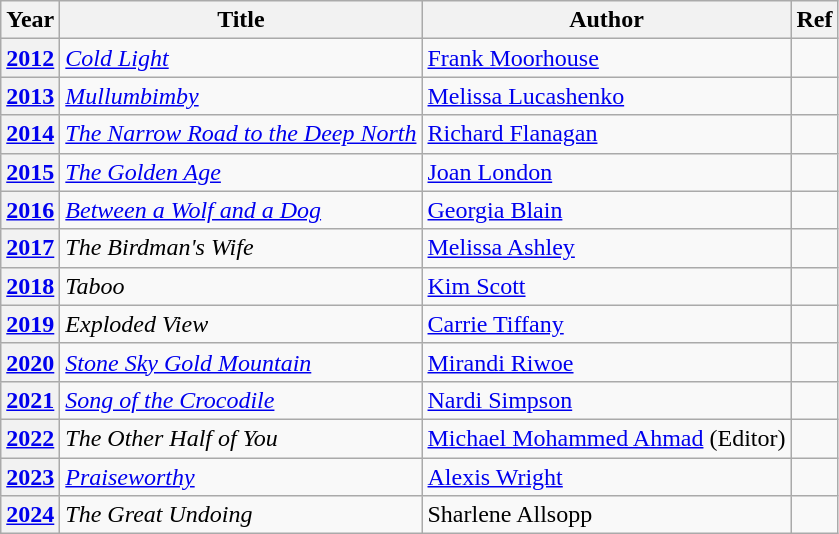<table class="wikitable">
<tr>
<th>Year</th>
<th>Title</th>
<th>Author</th>
<th>Ref</th>
</tr>
<tr>
<th><a href='#'>2012</a></th>
<td><em><a href='#'>Cold Light</a></em></td>
<td><a href='#'>Frank Moorhouse</a></td>
<td></td>
</tr>
<tr>
<th><a href='#'>2013</a></th>
<td><em><a href='#'>Mullumbimby</a></em></td>
<td><a href='#'>Melissa Lucashenko</a></td>
<td></td>
</tr>
<tr>
<th><a href='#'>2014</a></th>
<td><em><a href='#'>The Narrow Road to the Deep North</a></em></td>
<td><a href='#'>Richard Flanagan</a></td>
<td></td>
</tr>
<tr>
<th><a href='#'>2015</a></th>
<td><em><a href='#'>The Golden Age</a></em></td>
<td><a href='#'>Joan London</a></td>
<td></td>
</tr>
<tr>
<th><a href='#'>2016</a></th>
<td><em><a href='#'>Between a Wolf and a Dog</a></em></td>
<td><a href='#'>Georgia Blain</a></td>
<td></td>
</tr>
<tr>
<th><a href='#'>2017</a></th>
<td><em>The Birdman's Wife</em></td>
<td><a href='#'>Melissa Ashley</a></td>
<td></td>
</tr>
<tr>
<th><a href='#'>2018</a></th>
<td><em>Taboo</em></td>
<td><a href='#'>Kim Scott</a></td>
<td></td>
</tr>
<tr>
<th><a href='#'>2019</a></th>
<td><em>Exploded View</em></td>
<td><a href='#'>Carrie Tiffany</a></td>
<td></td>
</tr>
<tr>
<th><a href='#'>2020</a></th>
<td><em><a href='#'>Stone Sky Gold Mountain</a></em></td>
<td><a href='#'>Mirandi Riwoe</a></td>
<td></td>
</tr>
<tr>
<th><a href='#'>2021</a></th>
<td><em><a href='#'>Song of the Crocodile</a></em></td>
<td><a href='#'>Nardi Simpson</a></td>
<td></td>
</tr>
<tr>
<th><a href='#'>2022</a></th>
<td><em>The Other Half of You</em></td>
<td><a href='#'>Michael Mohammed Ahmad</a> (Editor)</td>
<td></td>
</tr>
<tr>
<th><a href='#'>2023</a></th>
<td><em><a href='#'>Praiseworthy</a></em></td>
<td><a href='#'>Alexis Wright</a></td>
<td></td>
</tr>
<tr>
<th><a href='#'>2024</a></th>
<td><em>The Great Undoing</em></td>
<td>Sharlene Allsopp</td>
<td></td>
</tr>
</table>
